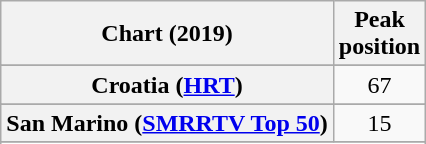<table class="wikitable sortable plainrowheaders" style="text-align:center">
<tr>
<th scope="col">Chart (2019)</th>
<th scope="col">Peak<br>position</th>
</tr>
<tr>
</tr>
<tr>
</tr>
<tr>
<th scope="row">Croatia (<a href='#'>HRT</a>)</th>
<td>67</td>
</tr>
<tr>
</tr>
<tr>
</tr>
<tr>
</tr>
<tr>
<th scope="row">San Marino (<a href='#'>SMRRTV Top 50</a>)</th>
<td>15</td>
</tr>
<tr>
</tr>
<tr>
</tr>
<tr>
</tr>
</table>
